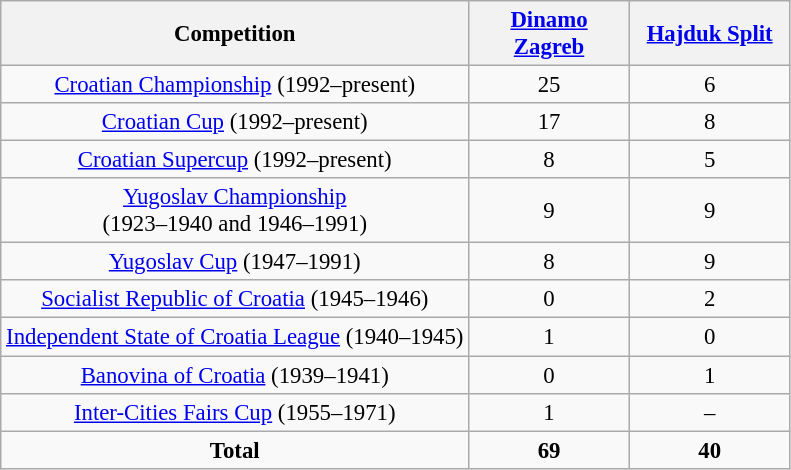<table class="wikitable" style="text-align:center;font-size:95%">
<tr>
<th>Competition</th>
<th width="100"><a href='#'>Dinamo Zagreb</a></th>
<th width="100"><a href='#'>Hajduk Split</a></th>
</tr>
<tr>
<td><a href='#'>Croatian Championship</a> (1992–present)</td>
<td>25</td>
<td>6</td>
</tr>
<tr>
<td><a href='#'>Croatian Cup</a> (1992–present)</td>
<td>17</td>
<td>8</td>
</tr>
<tr>
<td><a href='#'>Croatian Supercup</a> (1992–present)</td>
<td>8</td>
<td>5</td>
</tr>
<tr>
<td><a href='#'>Yugoslav Championship</a><br>(1923–1940 and 1946–1991)</td>
<td>9</td>
<td>9</td>
</tr>
<tr>
<td><a href='#'>Yugoslav Cup</a> (1947–1991)</td>
<td>8</td>
<td>9</td>
</tr>
<tr>
<td><a href='#'>Socialist Republic of Croatia</a> (1945–1946)</td>
<td>0</td>
<td>2</td>
</tr>
<tr>
<td><a href='#'>Independent State of Croatia League</a> (1940–1945)</td>
<td>1</td>
<td>0</td>
</tr>
<tr>
<td><a href='#'>Banovina of Croatia</a> (1939–1941)</td>
<td>0</td>
<td>1</td>
</tr>
<tr>
<td><a href='#'>Inter-Cities Fairs Cup</a> (1955–1971)</td>
<td>1</td>
<td>–</td>
</tr>
<tr>
<td><strong>Total</strong></td>
<td><strong>69</strong></td>
<td><strong>40</strong></td>
</tr>
</table>
